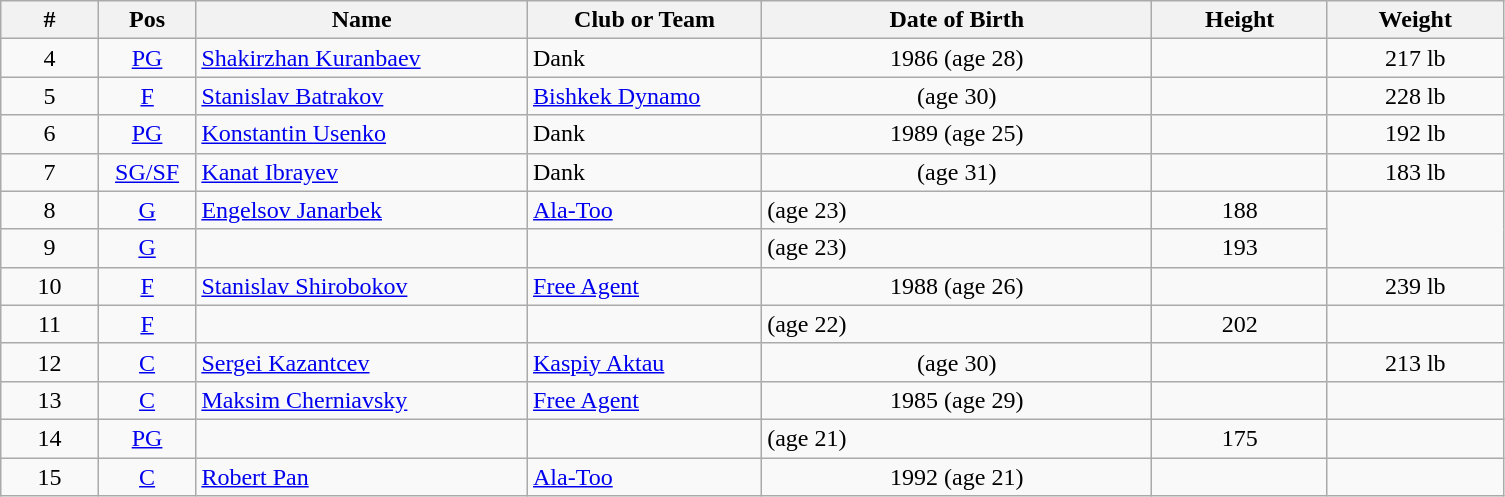<table class="wikitable" style="text-align:center;">
<tr>
<th width=5%>#</th>
<th width=5%>Pos</th>
<th width=17% align=left>Name</th>
<th width=12%>Club or Team</th>
<th width=20%>Date of Birth</th>
<th width=9%>Height</th>
<th width=9%>Weight</th>
</tr>
<tr>
<td>4</td>
<td><a href='#'>PG</a></td>
<td align=left><a href='#'>Shakirzhan Kuranbaev</a></td>
<td align=left>Dank</td>
<td>1986 (age 28)</td>
<td></td>
<td>217 lb</td>
</tr>
<tr>
<td>5</td>
<td><a href='#'>F</a></td>
<td align=left><a href='#'>Stanislav Batrakov</a></td>
<td align=left><a href='#'>Bishkek Dynamo</a></td>
<td> (age 30)</td>
<td></td>
<td>228 lb</td>
</tr>
<tr>
<td>6</td>
<td><a href='#'>PG</a></td>
<td align=left><a href='#'>Konstantin Usenko</a></td>
<td align=left>Dank</td>
<td align=center>1989 (age 25)</td>
<td></td>
<td>192 lb</td>
</tr>
<tr>
<td>7</td>
<td><a href='#'>SG/SF</a></td>
<td align=left><a href='#'>Kanat Ibrayev</a></td>
<td align=left>Dank</td>
<td align=center> (age 31)</td>
<td></td>
<td>183 lb</td>
</tr>
<tr>
<td>8</td>
<td><a href='#'>G</a></td>
<td align=left><a href='#'>Engelsov Janarbek</a></td>
<td align=left><a href='#'>Ala-Too</a></td>
<td align=left> (age 23)</td>
<td>188</td>
</tr>
<tr>
<td>9</td>
<td><a href='#'>G</a></td>
<td align=left></td>
<td align=left></td>
<td align=left> (age 23)</td>
<td>193</td>
</tr>
<tr>
<td>10</td>
<td><a href='#'>F</a></td>
<td align=left><a href='#'>Stanislav Shirobokov</a></td>
<td align=left><a href='#'>Free Agent</a></td>
<td align=center>1988 (age 26)</td>
<td></td>
<td>239 lb</td>
</tr>
<tr>
<td>11</td>
<td><a href='#'>F</a></td>
<td align=left></td>
<td align=left></td>
<td align=left> (age 22)</td>
<td>202</td>
</tr>
<tr>
<td>12</td>
<td><a href='#'>C</a></td>
<td align=left><a href='#'>Sergei Kazantcev</a></td>
<td align=left><a href='#'>Kaspiy Aktau</a></td>
<td align=center> (age 30)</td>
<td></td>
<td>213 lb</td>
</tr>
<tr>
<td>13</td>
<td><a href='#'>C</a></td>
<td align=left><a href='#'>Maksim Cherniavsky</a></td>
<td align=left><a href='#'>Free Agent</a></td>
<td align=center>1985 (age 29)</td>
<td></td>
<td (unknown)></td>
</tr>
<tr>
<td>14</td>
<td><a href='#'>PG</a></td>
<td align=left></td>
<td align=left></td>
<td align=left> (age 21)</td>
<td>175</td>
</tr>
<tr>
<td>15</td>
<td><a href='#'>C</a></td>
<td align=left><a href='#'>Robert Pan</a></td>
<td align=left><a href='#'>Ala-Too</a></td>
<td align=center>1992 (age 21)</td>
<td></td>
<td (unknown)></td>
</tr>
</table>
